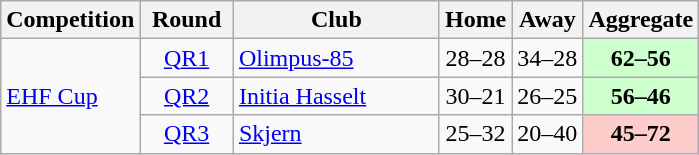<table class="wikitable">
<tr>
<th>Competition</th>
<th width="55">Round</th>
<th width="130">Club</th>
<th>Home</th>
<th>Away</th>
<th>Aggregate</th>
</tr>
<tr>
<td rowspan="3"><a href='#'>EHF Cup</a></td>
<td style="text-align:center;"><a href='#'>QR1</a></td>
<td> <a href='#'>Olimpus-85</a></td>
<td style="text-align:center;">28–28</td>
<td style="text-align:center;">34–28</td>
<td style="text-align:center;" bgcolor="#ccffcc"><strong>62–56</strong></td>
</tr>
<tr>
<td style="text-align:center;"><a href='#'>QR2</a></td>
<td> <a href='#'>Initia Hasselt</a></td>
<td style="text-align:center;">30–21</td>
<td style="text-align:center;">26–25</td>
<td style="text-align:center;" bgcolor="#ccffcc"><strong>56–46</strong></td>
</tr>
<tr>
<td style="text-align:center;"><a href='#'>QR3</a></td>
<td> <a href='#'>Skjern</a></td>
<td style="text-align:center;">25–32</td>
<td style="text-align:center;">20–40</td>
<td style="text-align:center;" bgcolor="#ffcccc"><strong>45–72</strong></td>
</tr>
</table>
